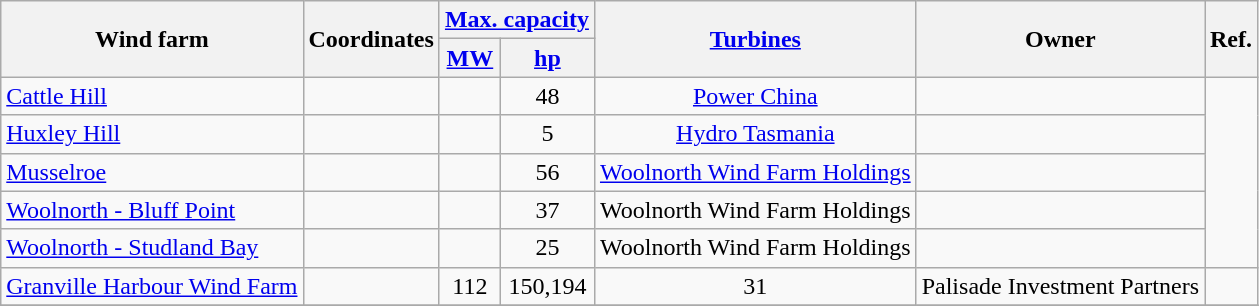<table class="wikitable sortable" style="text-align: center">
<tr>
<th scope="col" rowspan=2>Wind farm</th>
<th scope="col" rowspan=2>Coordinates</th>
<th scope="col" colspan=2><a href='#'>Max. capacity</a></th>
<th scope="col" rowspan=2><a href='#'>Turbines</a></th>
<th rowspan=2>Owner</th>
<th scope="col" scope="col" rowspan=2>Ref.</th>
</tr>
<tr>
<th scope="col"><a href='#'>MW</a></th>
<th scope="col"><a href='#'>hp</a></th>
</tr>
<tr>
<td align="left"><a href='#'>Cattle Hill</a></td>
<td></td>
<td></td>
<td>48</td>
<td><a href='#'>Power China</a></td>
<td></td>
</tr>
<tr>
<td align="left"><a href='#'>Huxley Hill</a></td>
<td></td>
<td></td>
<td>5</td>
<td><a href='#'>Hydro Tasmania</a></td>
<td></td>
</tr>
<tr>
<td align="left"><a href='#'>Musselroe</a></td>
<td></td>
<td></td>
<td>56</td>
<td><a href='#'>Woolnorth Wind Farm Holdings</a></td>
<td></td>
</tr>
<tr>
<td align="left"><a href='#'>Woolnorth - Bluff Point</a></td>
<td></td>
<td></td>
<td>37</td>
<td>Woolnorth Wind Farm Holdings</td>
<td></td>
</tr>
<tr>
<td align="left"><a href='#'>Woolnorth - Studland Bay</a></td>
<td></td>
<td></td>
<td>25</td>
<td>Woolnorth Wind Farm Holdings</td>
<td></td>
</tr>
<tr>
<td><a href='#'>Granville Harbour Wind Farm</a></td>
<td></td>
<td>112</td>
<td>150,194</td>
<td>31</td>
<td>Palisade Investment Partners</td>
<td></td>
</tr>
<tr>
</tr>
</table>
